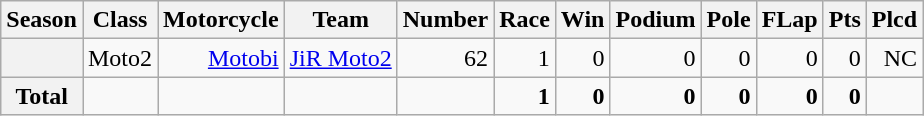<table class="wikitable">
<tr>
<th>Season</th>
<th>Class</th>
<th>Motorcycle</th>
<th>Team</th>
<th>Number</th>
<th>Race</th>
<th>Win</th>
<th>Podium</th>
<th>Pole</th>
<th>FLap</th>
<th>Pts</th>
<th>Plcd</th>
</tr>
<tr align="right">
<th></th>
<td>Moto2</td>
<td><a href='#'>Motobi</a></td>
<td><a href='#'>JiR Moto2</a></td>
<td>62</td>
<td>1</td>
<td>0</td>
<td>0</td>
<td>0</td>
<td>0</td>
<td>0</td>
<td>NC</td>
</tr>
<tr align="right">
<th>Total</th>
<td></td>
<td></td>
<td></td>
<td></td>
<td><strong>1</strong></td>
<td><strong>0</strong></td>
<td><strong>0</strong></td>
<td><strong>0</strong></td>
<td><strong>0</strong></td>
<td><strong>0</strong></td>
<td></td>
</tr>
</table>
